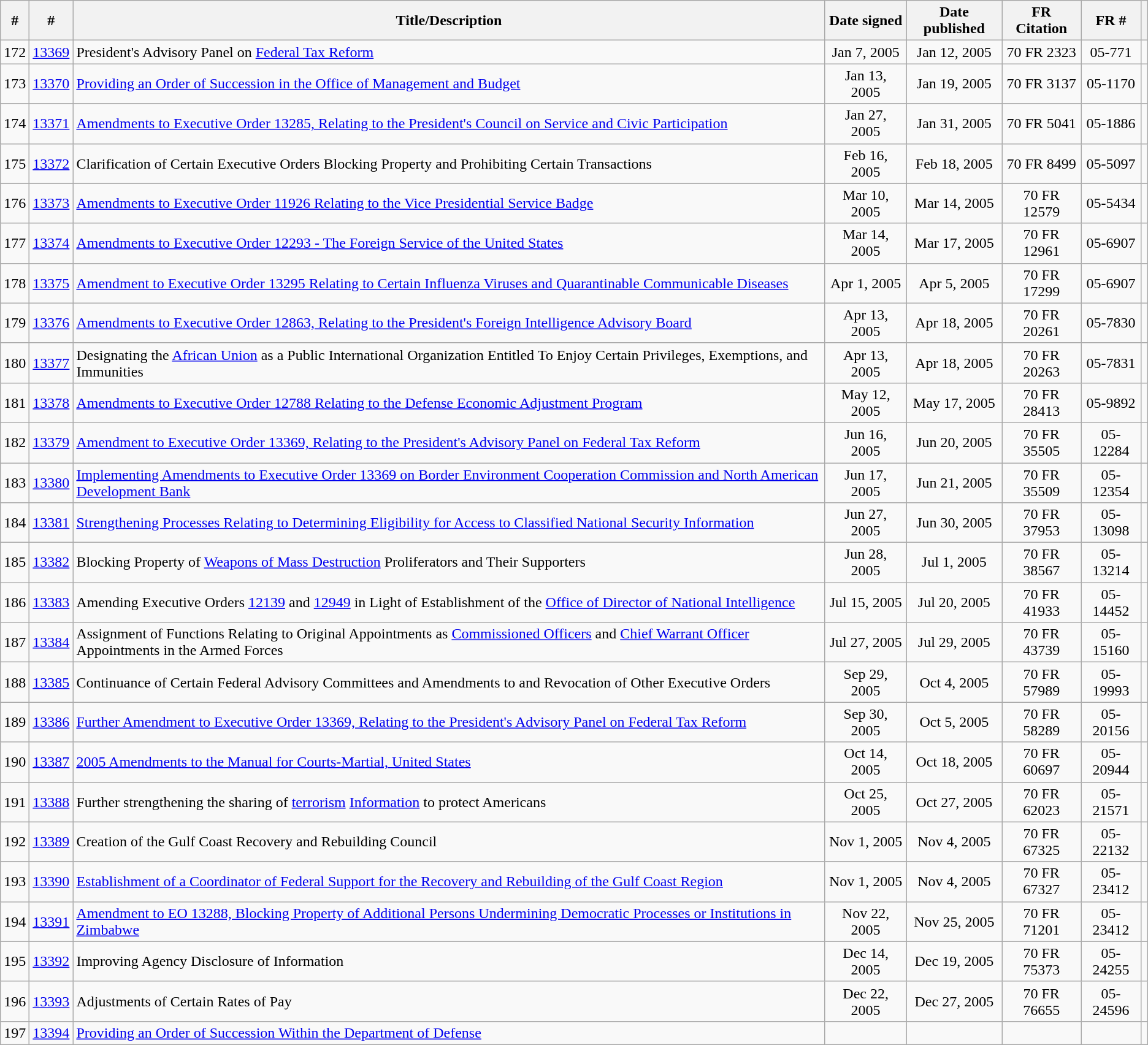<table class="wikitable sortable" style="text-align:center;">
<tr>
<th> #</th>
<th> #</th>
<th>Title/Description</th>
<th>Date signed</th>
<th>Date published</th>
<th>FR Citation</th>
<th>FR  #</th>
<th class="unsortable"></th>
</tr>
<tr>
<td>172</td>
<td><a href='#'>13369</a></td>
<td style="text-align:left;">President's Advisory Panel on <a href='#'>Federal Tax Reform</a></td>
<td>Jan 7, 2005</td>
<td>Jan 12, 2005</td>
<td>70 FR 2323</td>
<td>05-771</td>
<td></td>
</tr>
<tr>
<td>173</td>
<td><a href='#'>13370</a></td>
<td style="text-align:left;"><a href='#'>Providing an Order of Succession in the Office of Management and Budget</a></td>
<td>Jan 13, 2005</td>
<td>Jan 19, 2005</td>
<td>70 FR 3137</td>
<td>05-1170</td>
<td></td>
</tr>
<tr>
<td>174</td>
<td><a href='#'>13371</a></td>
<td style="text-align:left;"><a href='#'>Amendments to Executive Order 13285, Relating to the President's Council on Service and Civic Participation</a></td>
<td>Jan 27, 2005</td>
<td>Jan 31, 2005</td>
<td>70 FR 5041</td>
<td>05-1886</td>
<td></td>
</tr>
<tr>
<td>175</td>
<td><a href='#'>13372</a></td>
<td style="text-align:left;">Clarification of Certain Executive Orders Blocking Property and Prohibiting Certain Transactions</td>
<td>Feb 16, 2005</td>
<td>Feb 18, 2005</td>
<td>70 FR 8499</td>
<td>05-5097</td>
<td></td>
</tr>
<tr>
<td>176</td>
<td><a href='#'>13373</a></td>
<td style="text-align:left;"><a href='#'>Amendments to Executive Order 11926 Relating to the Vice Presidential Service Badge</a></td>
<td>Mar 10, 2005</td>
<td>Mar 14, 2005</td>
<td>70 FR 12579</td>
<td>05-5434</td>
<td></td>
</tr>
<tr>
<td>177</td>
<td><a href='#'>13374</a></td>
<td style="text-align:left;"><a href='#'>Amendments to Executive Order 12293 - The Foreign Service of the United States</a></td>
<td>Mar 14, 2005</td>
<td>Mar 17, 2005</td>
<td>70 FR 12961</td>
<td>05-6907</td>
<td></td>
</tr>
<tr>
<td>178</td>
<td><a href='#'>13375</a></td>
<td style="text-align:left;"><a href='#'>Amendment to Executive Order 13295 Relating to Certain Influenza Viruses and Quarantinable Communicable Diseases</a></td>
<td>Apr 1, 2005</td>
<td>Apr 5, 2005</td>
<td>70 FR 17299</td>
<td>05-6907</td>
<td></td>
</tr>
<tr>
<td>179</td>
<td><a href='#'>13376</a></td>
<td style="text-align:left;"><a href='#'>Amendments to Executive Order 12863, Relating to the President's Foreign Intelligence Advisory Board</a></td>
<td>Apr 13, 2005</td>
<td>Apr 18, 2005</td>
<td>70 FR 20261</td>
<td>05-7830</td>
<td></td>
</tr>
<tr>
<td>180</td>
<td><a href='#'>13377</a></td>
<td style="text-align:left;">Designating the <a href='#'>African Union</a> as a Public International Organization Entitled To Enjoy Certain Privileges, Exemptions, and Immunities</td>
<td>Apr 13, 2005</td>
<td>Apr 18, 2005</td>
<td>70 FR 20263</td>
<td>05-7831</td>
<td></td>
</tr>
<tr>
<td>181</td>
<td><a href='#'>13378</a></td>
<td style="text-align:left;"><a href='#'>Amendments to Executive Order 12788 Relating to the Defense Economic Adjustment Program</a></td>
<td>May 12, 2005</td>
<td>May 17, 2005</td>
<td>70 FR 28413</td>
<td>05-9892</td>
<td></td>
</tr>
<tr>
<td>182</td>
<td><a href='#'>13379</a></td>
<td style="text-align:left;"><a href='#'>Amendment to Executive Order 13369, Relating to the President's Advisory Panel on Federal Tax Reform</a></td>
<td>Jun 16, 2005</td>
<td>Jun 20, 2005</td>
<td>70 FR 35505</td>
<td>05-12284</td>
<td></td>
</tr>
<tr>
<td>183</td>
<td><a href='#'>13380</a></td>
<td style="text-align:left;"><a href='#'>Implementing Amendments to Executive Order 13369 on Border Environment Cooperation Commission and North American Development Bank</a></td>
<td>Jun 17, 2005</td>
<td>Jun 21, 2005</td>
<td>70 FR 35509</td>
<td>05-12354</td>
<td></td>
</tr>
<tr>
<td>184</td>
<td><a href='#'>13381</a></td>
<td style="text-align:left;"><a href='#'>Strengthening Processes Relating to Determining Eligibility for Access to Classified National Security Information</a></td>
<td>Jun 27, 2005</td>
<td>Jun 30, 2005</td>
<td>70 FR 37953</td>
<td>05-13098</td>
<td></td>
</tr>
<tr>
<td>185</td>
<td><a href='#'>13382</a></td>
<td style="text-align:left;">Blocking Property of <a href='#'>Weapons of Mass Destruction</a> Proliferators and Their Supporters</td>
<td>Jun 28, 2005</td>
<td>Jul 1, 2005</td>
<td>70 FR 38567</td>
<td>05-13214</td>
<td></td>
</tr>
<tr>
<td>186</td>
<td><a href='#'>13383</a></td>
<td style="text-align:left;">Amending Executive Orders <a href='#'>12139</a> and <a href='#'>12949</a> in Light of Establishment of the <a href='#'>Office of Director of National Intelligence</a></td>
<td>Jul 15, 2005</td>
<td>Jul 20, 2005</td>
<td>70 FR 41933</td>
<td>05-14452</td>
<td></td>
</tr>
<tr>
<td>187</td>
<td><a href='#'>13384</a></td>
<td style="text-align:left;">Assignment of Functions Relating to Original Appointments as <a href='#'>Commissioned Officers</a> and <a href='#'>Chief Warrant Officer</a> Appointments in the Armed Forces</td>
<td>Jul 27, 2005</td>
<td>Jul 29, 2005</td>
<td>70 FR 43739</td>
<td>05-15160</td>
<td></td>
</tr>
<tr>
<td>188</td>
<td><a href='#'>13385</a></td>
<td style="text-align:left;">Continuance of Certain Federal Advisory Committees and Amendments to and Revocation of Other Executive Orders</td>
<td>Sep 29, 2005</td>
<td>Oct 4, 2005</td>
<td>70 FR 57989</td>
<td>05-19993</td>
<td></td>
</tr>
<tr>
<td>189</td>
<td><a href='#'>13386</a></td>
<td style="text-align:left;"><a href='#'>Further Amendment to Executive Order 13369, Relating to the President's Advisory Panel on Federal Tax Reform</a></td>
<td>Sep 30, 2005</td>
<td>Oct 5, 2005</td>
<td>70 FR 58289</td>
<td>05-20156</td>
<td></td>
</tr>
<tr>
<td>190</td>
<td><a href='#'>13387</a></td>
<td style="text-align:left;"><a href='#'>2005 Amendments to the Manual for Courts-Martial, United States</a></td>
<td>Oct 14, 2005</td>
<td>Oct 18, 2005</td>
<td>70 FR 60697</td>
<td>05-20944</td>
<td></td>
</tr>
<tr>
<td>191</td>
<td><a href='#'>13388</a></td>
<td style="text-align:left;">Further strengthening the sharing of <a href='#'>terrorism</a> <a href='#'>Information</a> to protect Americans</td>
<td>Oct 25, 2005</td>
<td>Oct 27, 2005</td>
<td>70 FR 62023</td>
<td>05-21571</td>
<td></td>
</tr>
<tr>
<td>192</td>
<td><a href='#'>13389</a></td>
<td style="text-align:left;">Creation of the Gulf Coast Recovery and Rebuilding Council</td>
<td>Nov 1, 2005</td>
<td>Nov 4, 2005</td>
<td>70 FR 67325</td>
<td>05-22132</td>
<td><wbr></td>
</tr>
<tr>
<td>193</td>
<td><a href='#'>13390</a></td>
<td style="text-align:left;"><a href='#'>Establishment of a Coordinator of Federal Support for the Recovery and Rebuilding of the Gulf Coast Region</a></td>
<td>Nov 1, 2005</td>
<td>Nov 4, 2005</td>
<td>70 FR 67327</td>
<td>05-23412</td>
<td><wbr><wbr></td>
</tr>
<tr>
<td>194</td>
<td><a href='#'>13391</a></td>
<td style="text-align:left;"><a href='#'>Amendment to EO 13288, Blocking Property of Additional Persons Undermining Democratic Processes or Institutions in Zimbabwe</a></td>
<td>Nov 22, 2005</td>
<td>Nov 25, 2005</td>
<td>70 FR 71201</td>
<td>05-23412</td>
<td></td>
</tr>
<tr>
<td>195</td>
<td><a href='#'>13392</a></td>
<td style="text-align:left;">Improving Agency Disclosure of Information</td>
<td>Dec 14, 2005</td>
<td>Dec 19, 2005</td>
<td>70 FR 75373</td>
<td>05-24255</td>
<td><wbr></td>
</tr>
<tr>
<td>196</td>
<td><a href='#'>13393</a></td>
<td style="text-align:left;">Adjustments of Certain Rates of Pay</td>
<td>Dec 22, 2005</td>
<td>Dec 27, 2005</td>
<td>70 FR 76655</td>
<td>05-24596</td>
<td></td>
</tr>
<tr>
<td>197</td>
<td><a href='#'>13394</a></td>
<td style="text-align:left;"><a href='#'>Providing an Order of Succession Within the Department of Defense</a></td>
<td></td>
<td></td>
<td></td>
<td></td>
<td></td>
</tr>
</table>
